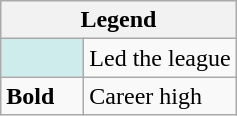<table class="wikitable">
<tr>
<th colspan="2">Legend</th>
</tr>
<tr>
<td style="background:#cfecec; width:3em;"></td>
<td>Led the league</td>
</tr>
<tr>
<td><strong>Bold</strong></td>
<td>Career high</td>
</tr>
</table>
